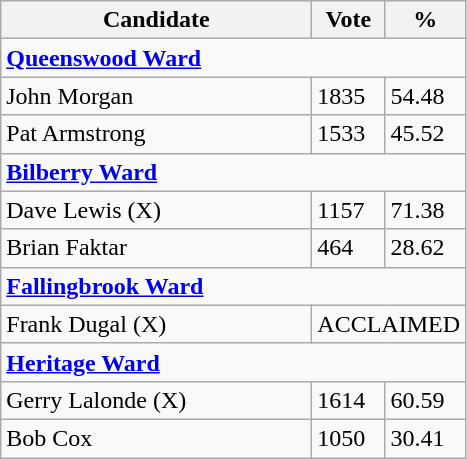<table class="wikitable">
<tr>
<th bgcolor="#DDDDFF" width="200px">Candidate</th>
<th bgcolor="#DDDDFF">Vote</th>
<th bgcolor="#DDDDFF">%</th>
</tr>
<tr>
<td colspan="4"><strong><a href='#'>Queenswood Ward</a></strong></td>
</tr>
<tr>
<td>John Morgan</td>
<td>1835</td>
<td>54.48</td>
</tr>
<tr>
<td>Pat Armstrong</td>
<td>1533</td>
<td>45.52</td>
</tr>
<tr>
<td colspan="4"><strong><a href='#'>Bilberry Ward</a></strong></td>
</tr>
<tr>
<td>Dave Lewis (X)</td>
<td>1157</td>
<td>71.38</td>
</tr>
<tr>
<td>Brian Faktar</td>
<td>464</td>
<td>28.62</td>
</tr>
<tr>
<td colspan="4"><strong><a href='#'>Fallingbrook Ward</a></strong></td>
</tr>
<tr>
<td>Frank Dugal (X)</td>
<td colspan="2" align="center">ACCLAIMED</td>
</tr>
<tr>
<td colspan="4"><strong><a href='#'>Heritage Ward</a></strong></td>
</tr>
<tr>
<td>Gerry Lalonde (X)</td>
<td>1614</td>
<td>60.59</td>
</tr>
<tr>
<td>Bob Cox</td>
<td>1050</td>
<td>30.41</td>
</tr>
</table>
